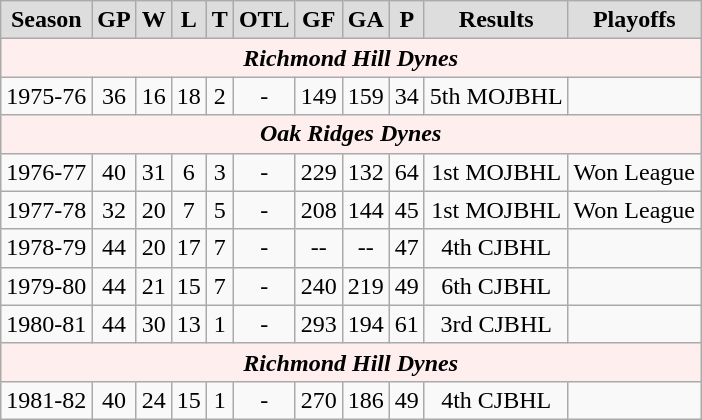<table class="wikitable">
<tr align="center"  bgcolor="#dddddd">
<td><strong>Season</strong></td>
<td><strong>GP</strong></td>
<td><strong>W</strong></td>
<td><strong>L</strong></td>
<td><strong>T</strong></td>
<td><strong>OTL</strong></td>
<td><strong>GF</strong></td>
<td><strong>GA</strong></td>
<td><strong>P</strong></td>
<td><strong>Results</strong></td>
<td><strong>Playoffs</strong></td>
</tr>
<tr align="center"  bgcolor="#ffeeee">
<td colspan="11"><strong><em>Richmond Hill Dynes</em></strong></td>
</tr>
<tr align="center">
<td>1975-76</td>
<td>36</td>
<td>16</td>
<td>18</td>
<td>2</td>
<td>-</td>
<td>149</td>
<td>159</td>
<td>34</td>
<td>5th MOJBHL</td>
<td></td>
</tr>
<tr align="center"  bgcolor="#ffeeee">
<td colspan="11"><strong><em>Oak Ridges Dynes</em></strong></td>
</tr>
<tr align="center">
<td>1976-77</td>
<td>40</td>
<td>31</td>
<td>6</td>
<td>3</td>
<td>-</td>
<td>229</td>
<td>132</td>
<td>64</td>
<td>1st MOJBHL</td>
<td>Won League</td>
</tr>
<tr align="center">
<td>1977-78</td>
<td>32</td>
<td>20</td>
<td>7</td>
<td>5</td>
<td>-</td>
<td>208</td>
<td>144</td>
<td>45</td>
<td>1st MOJBHL</td>
<td>Won League</td>
</tr>
<tr align="center">
<td>1978-79</td>
<td>44</td>
<td>20</td>
<td>17</td>
<td>7</td>
<td>-</td>
<td>--</td>
<td>--</td>
<td>47</td>
<td>4th CJBHL</td>
<td></td>
</tr>
<tr align="center">
<td>1979-80</td>
<td>44</td>
<td>21</td>
<td>15</td>
<td>7</td>
<td>-</td>
<td>240</td>
<td>219</td>
<td>49</td>
<td>6th CJBHL</td>
<td></td>
</tr>
<tr align="center">
<td>1980-81</td>
<td>44</td>
<td>30</td>
<td>13</td>
<td>1</td>
<td>-</td>
<td>293</td>
<td>194</td>
<td>61</td>
<td>3rd CJBHL</td>
<td></td>
</tr>
<tr align="center"  bgcolor="#ffeeee">
<td colspan="11"><strong><em>Richmond Hill Dynes</em></strong></td>
</tr>
<tr align="center">
<td>1981-82</td>
<td>40</td>
<td>24</td>
<td>15</td>
<td>1</td>
<td>-</td>
<td>270</td>
<td>186</td>
<td>49</td>
<td>4th CJBHL</td>
<td></td>
</tr>
</table>
